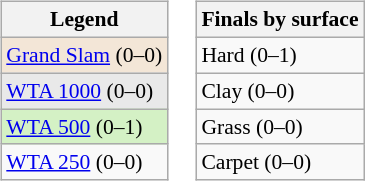<table>
<tr valign=top>
<td><br><table class="wikitable" style=font-size:90%>
<tr>
<th>Legend</th>
</tr>
<tr style=background:#f3e6d7>
<td><a href='#'>Grand Slam</a> (0–0)</td>
</tr>
<tr>
<td style="background:#e9e9e9"><a href='#'>WTA 1000</a> (0–0)</td>
</tr>
<tr>
<td style="background:#d4f1c5"><a href='#'>WTA 500</a> (0–1)</td>
</tr>
<tr>
<td><a href='#'>WTA 250</a> (0–0)</td>
</tr>
</table>
</td>
<td><br><table class="wikitable" style=font-size:90%>
<tr>
<th>Finals by surface</th>
</tr>
<tr>
<td>Hard (0–1)</td>
</tr>
<tr>
<td>Clay (0–0)</td>
</tr>
<tr>
<td>Grass (0–0)</td>
</tr>
<tr>
<td>Carpet (0–0)</td>
</tr>
</table>
</td>
</tr>
</table>
